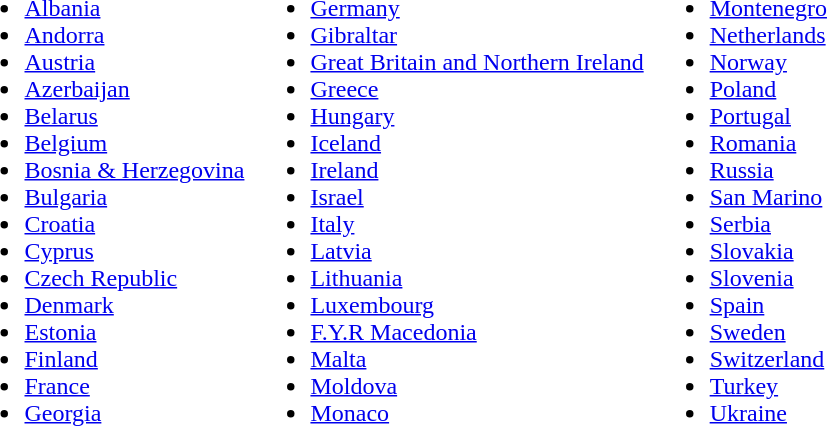<table>
<tr>
<td valign=top><br><ul><li> <a href='#'>Albania</a></li><li> <a href='#'>Andorra</a></li><li> <a href='#'>Austria</a></li><li> <a href='#'>Azerbaijan</a></li><li> <a href='#'>Belarus</a></li><li> <a href='#'>Belgium</a></li><li> <a href='#'>Bosnia & Herzegovina</a></li><li> <a href='#'>Bulgaria</a></li><li> <a href='#'>Croatia</a></li><li> <a href='#'>Cyprus</a></li><li> <a href='#'>Czech Republic</a></li><li> <a href='#'>Denmark</a></li><li> <a href='#'>Estonia</a></li><li> <a href='#'>Finland</a></li><li> <a href='#'>France</a></li><li> <a href='#'>Georgia</a></li></ul></td>
<td valign=top><br><ul><li> <a href='#'>Germany</a></li><li> <a href='#'>Gibraltar</a></li><li> <a href='#'>Great Britain and Northern Ireland</a></li><li> <a href='#'>Greece</a></li><li> <a href='#'>Hungary</a></li><li> <a href='#'>Iceland</a></li><li> <a href='#'>Ireland</a></li><li> <a href='#'>Israel</a></li><li> <a href='#'>Italy</a></li><li> <a href='#'>Latvia</a></li><li> <a href='#'>Lithuania</a></li><li> <a href='#'>Luxembourg</a></li><li> <a href='#'>F.Y.R Macedonia</a></li><li> <a href='#'>Malta</a></li><li> <a href='#'>Moldova</a></li><li> <a href='#'>Monaco</a></li></ul></td>
<td valign=top><br><ul><li> <a href='#'>Montenegro</a></li><li> <a href='#'>Netherlands</a></li><li> <a href='#'>Norway</a></li><li> <a href='#'>Poland</a></li><li> <a href='#'>Portugal</a></li><li> <a href='#'>Romania</a></li><li> <a href='#'>Russia</a></li><li> <a href='#'>San Marino</a></li><li> <a href='#'>Serbia</a></li><li> <a href='#'>Slovakia</a></li><li> <a href='#'>Slovenia</a></li><li> <a href='#'>Spain</a></li><li> <a href='#'>Sweden</a></li><li> <a href='#'>Switzerland</a></li><li> <a href='#'>Turkey</a></li><li> <a href='#'>Ukraine</a></li></ul></td>
</tr>
</table>
